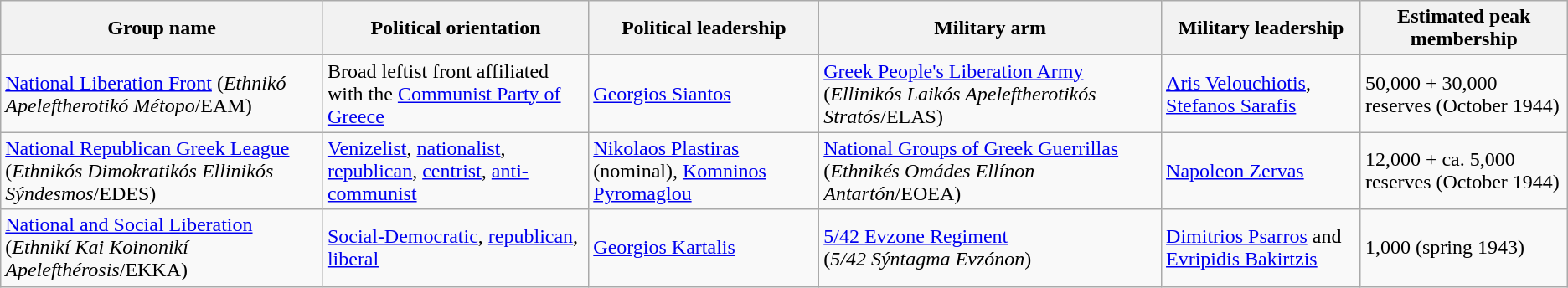<table class="wikitable">
<tr>
<th>Group name</th>
<th>Political orientation</th>
<th>Political leadership</th>
<th>Military arm</th>
<th>Military leadership</th>
<th>Estimated peak membership</th>
</tr>
<tr>
<td><a href='#'>National Liberation Front</a> (<em>Ethnikó Apeleftherotikó Métopo</em>/ΕΑΜ) <br></td>
<td>Broad leftist front affiliated with the <a href='#'>Communist Party of Greece</a></td>
<td><a href='#'>Georgios Siantos</a></td>
<td><a href='#'>Greek People's Liberation Army</a> (<em>Ellinikós Laikós Apeleftherotikós Stratós</em>/ELAS)</td>
<td><a href='#'>Aris Velouchiotis</a>, <a href='#'>Stefanos Sarafis</a></td>
<td>50,000 + 30,000 reserves (October 1944)</td>
</tr>
<tr>
<td><a href='#'>National Republican Greek League</a> <br>(<em>Ethnikós Dimokratikós Ellinikós Sýndesmos</em>/EDES)</td>
<td><a href='#'>Venizelist</a>, <a href='#'>nationalist</a>, <a href='#'>republican</a>, <a href='#'>centrist</a>, <a href='#'>anti-communist</a></td>
<td><a href='#'>Nikolaos Plastiras</a> (nominal), <a href='#'>Komninos Pyromaglou</a></td>
<td><a href='#'>National Groups of Greek Guerrillas</a> <br> (<em>Ethnikés Omádes Ellínon Antartón</em>/EOEA)</td>
<td><a href='#'>Napoleon Zervas</a></td>
<td>12,000 + ca. 5,000 reserves (October 1944)</td>
</tr>
<tr>
<td><a href='#'>National and Social Liberation</a> <br>(<em>Ethnikí Kai Koinonikí Apelefthérosis</em>/EKKA)</td>
<td><a href='#'>Social-Democratic</a>, <a href='#'>republican</a>, <a href='#'>liberal</a></td>
<td><a href='#'>Georgios Kartalis</a></td>
<td><a href='#'>5/42 Evzone Regiment</a><br>(<em>5/42 Sýntagma Evzónon</em>)</td>
<td><a href='#'>Dimitrios Psarros</a> and <a href='#'>Evripidis Bakirtzis</a></td>
<td>1,000 (spring 1943)</td>
</tr>
</table>
